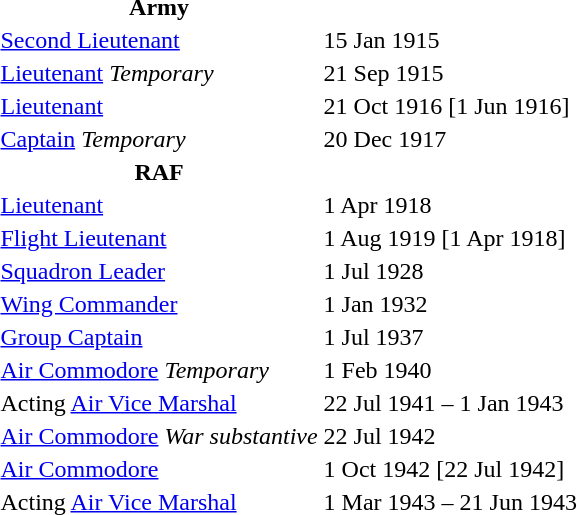<table>
<tr>
<th>Army</th>
</tr>
<tr>
<td><a href='#'>Second Lieutenant</a></td>
<td>15 Jan 1915</td>
</tr>
<tr>
<td><a href='#'>Lieutenant</a> <em>Temporary</em></td>
<td>21 Sep 1915</td>
</tr>
<tr>
<td><a href='#'>Lieutenant</a></td>
<td>21 Oct 1916 [1 Jun 1916]</td>
</tr>
<tr>
<td><a href='#'>Captain</a> <em>Temporary</em></td>
<td>20 Dec 1917</td>
</tr>
<tr>
<th>RAF</th>
</tr>
<tr>
<td><a href='#'>Lieutenant</a></td>
<td>1 Apr 1918</td>
</tr>
<tr>
<td><a href='#'>Flight Lieutenant</a></td>
<td>1 Aug 1919 [1 Apr 1918]</td>
</tr>
<tr>
<td><a href='#'>Squadron Leader</a></td>
<td>1 Jul 1928</td>
</tr>
<tr>
<td><a href='#'>Wing Commander</a></td>
<td>1 Jan 1932</td>
</tr>
<tr>
<td><a href='#'>Group Captain</a></td>
<td>1 Jul 1937</td>
</tr>
<tr>
<td><a href='#'>Air Commodore</a> <em>Temporary</em></td>
<td>1 Feb 1940</td>
</tr>
<tr>
<td>Acting <a href='#'>Air Vice Marshal</a></td>
<td>22 Jul 1941 – 1 Jan 1943</td>
</tr>
<tr>
<td><a href='#'>Air Commodore</a> <em>War substantive</em></td>
<td>22 Jul 1942</td>
</tr>
<tr>
<td><a href='#'>Air Commodore</a></td>
<td>1 Oct 1942 [22 Jul 1942]</td>
</tr>
<tr>
<td>Acting <a href='#'>Air Vice Marshal</a></td>
<td>1 Mar 1943 – 21 Jun 1943</td>
</tr>
</table>
